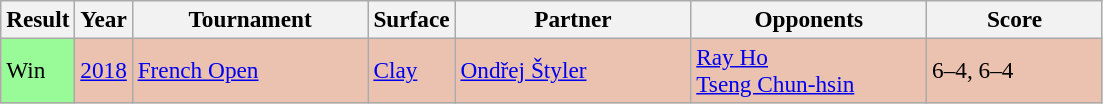<table class="sortable wikitable" style=font-size:97%>
<tr>
<th>Result</th>
<th>Year</th>
<th width=150>Tournament</th>
<th>Surface</th>
<th width=150>Partner</th>
<th width=150>Opponents</th>
<th width=110>Score</th>
</tr>
<tr style="background:#ebc2af;">
<td style="background:#98fb98;">Win</td>
<td><a href='#'>2018</a></td>
<td> <a href='#'>French Open</a></td>
<td><a href='#'>Clay</a></td>
<td> <a href='#'>Ondřej Štyler</a></td>
<td> <a href='#'>Ray Ho</a><br> <a href='#'>Tseng Chun-hsin</a></td>
<td>6–4, 6–4</td>
</tr>
</table>
